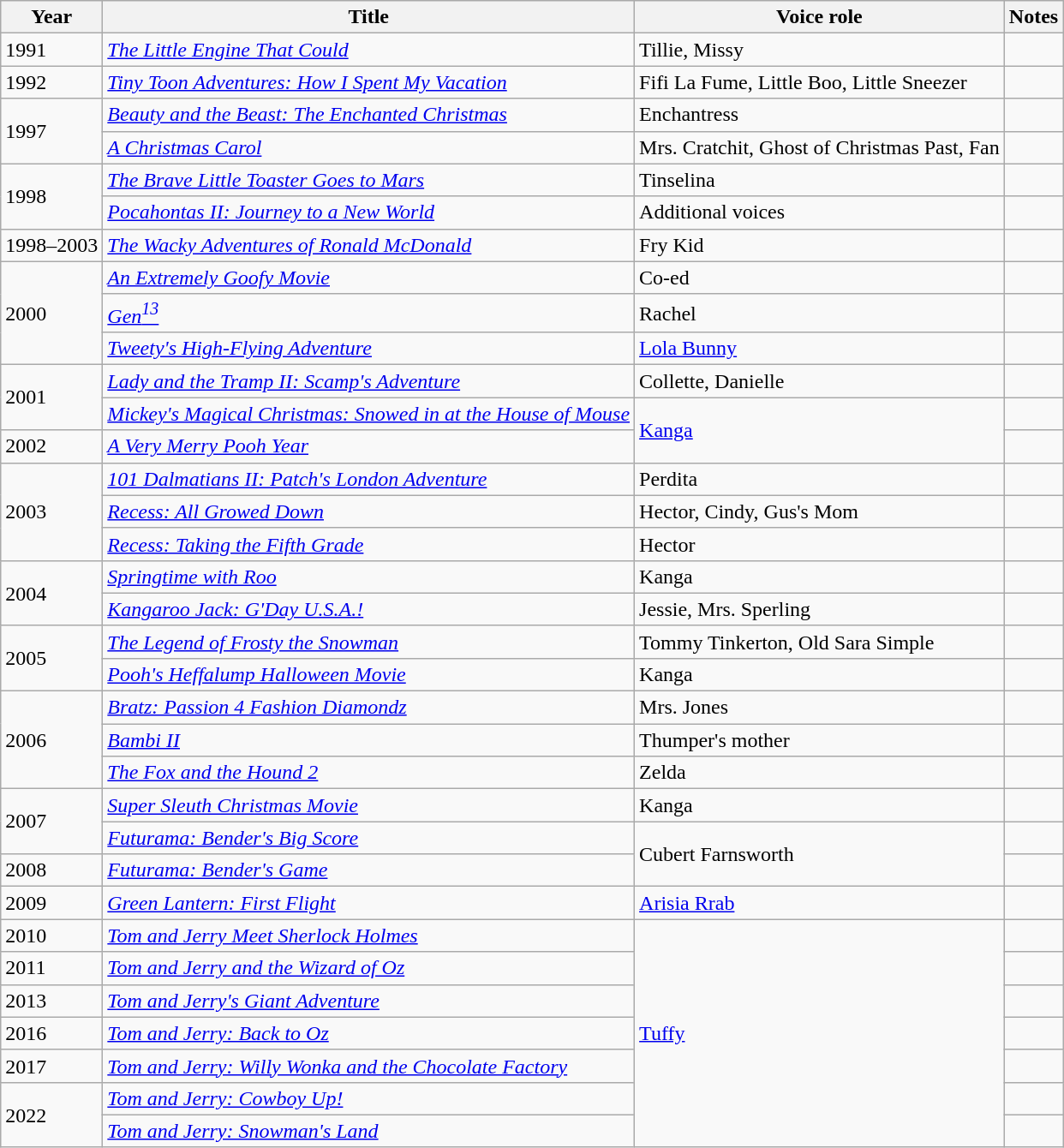<table class="wikitable sortable">
<tr>
<th>Year</th>
<th>Title</th>
<th>Voice role</th>
<th>Notes</th>
</tr>
<tr>
<td>1991</td>
<td><em><a href='#'>The Little Engine That Could</a></em></td>
<td>Tillie, Missy</td>
<td></td>
</tr>
<tr>
<td>1992</td>
<td><em><a href='#'>Tiny Toon Adventures: How I Spent My Vacation</a></em></td>
<td>Fifi La Fume, Little Boo, Little Sneezer</td>
<td></td>
</tr>
<tr>
<td rowspan=2>1997</td>
<td><em><a href='#'>Beauty and the Beast: The Enchanted Christmas</a></em></td>
<td>Enchantress</td>
<td></td>
</tr>
<tr>
<td><em><a href='#'>A Christmas Carol</a></em></td>
<td>Mrs. Cratchit, Ghost of Christmas Past, Fan</td>
<td></td>
</tr>
<tr>
<td rowspan=2>1998</td>
<td><em><a href='#'>The Brave Little Toaster Goes to Mars</a></em></td>
<td>Tinselina</td>
<td></td>
</tr>
<tr>
<td><em><a href='#'>Pocahontas II: Journey to a New World</a></em></td>
<td>Additional voices</td>
<td></td>
</tr>
<tr>
<td>1998–2003</td>
<td><em><a href='#'>The Wacky Adventures of Ronald McDonald</a></em></td>
<td>Fry Kid</td>
<td></td>
</tr>
<tr>
<td rowspan="3">2000</td>
<td><em><a href='#'>An Extremely Goofy Movie</a></em></td>
<td>Co-ed</td>
<td></td>
</tr>
<tr>
<td><em><a href='#'>Gen<sup>13</sup></a></em></td>
<td>Rachel</td>
<td></td>
</tr>
<tr>
<td><em><a href='#'>Tweety's High-Flying Adventure</a></em></td>
<td><a href='#'>Lola Bunny</a></td>
<td></td>
</tr>
<tr>
<td rowspan=2>2001</td>
<td><em><a href='#'>Lady and the Tramp II: Scamp's Adventure</a></em></td>
<td>Collette, Danielle</td>
<td></td>
</tr>
<tr>
<td><em><a href='#'>Mickey's Magical Christmas: Snowed in at the House of Mouse</a></em></td>
<td rowspan=2><a href='#'>Kanga</a></td>
<td></td>
</tr>
<tr>
<td>2002</td>
<td><em><a href='#'>A Very Merry Pooh Year</a></em></td>
<td></td>
</tr>
<tr>
<td rowspan=3>2003</td>
<td><em><a href='#'>101 Dalmatians II: Patch's London Adventure</a></em></td>
<td>Perdita</td>
<td></td>
</tr>
<tr>
<td><em><a href='#'>Recess: All Growed Down</a></em></td>
<td>Hector, Cindy, Gus's Mom</td>
<td></td>
</tr>
<tr>
<td><em><a href='#'>Recess: Taking the Fifth Grade</a></em></td>
<td>Hector</td>
<td></td>
</tr>
<tr>
<td rowspan=2>2004</td>
<td><em><a href='#'>Springtime with Roo</a></em></td>
<td>Kanga</td>
<td></td>
</tr>
<tr>
<td><em><a href='#'>Kangaroo Jack: G'Day U.S.A.!</a></em></td>
<td>Jessie, Mrs. Sperling</td>
<td></td>
</tr>
<tr>
<td rowspan=2>2005</td>
<td><em><a href='#'>The Legend of Frosty the Snowman</a></em></td>
<td>Tommy Tinkerton, Old Sara Simple</td>
<td></td>
</tr>
<tr>
<td><em><a href='#'>Pooh's Heffalump Halloween Movie</a></em></td>
<td>Kanga</td>
<td></td>
</tr>
<tr>
<td rowspan="3">2006</td>
<td><em><a href='#'>Bratz: Passion 4 Fashion Diamondz</a></em></td>
<td>Mrs. Jones</td>
<td></td>
</tr>
<tr>
<td><em><a href='#'>Bambi II</a></em></td>
<td>Thumper's mother</td>
<td></td>
</tr>
<tr>
<td><em><a href='#'>The Fox and the Hound 2</a></em></td>
<td>Zelda</td>
<td></td>
</tr>
<tr>
<td rowspan="2">2007</td>
<td><em><a href='#'>Super Sleuth Christmas Movie</a></em></td>
<td>Kanga</td>
<td></td>
</tr>
<tr>
<td><em><a href='#'>Futurama: Bender's Big Score</a></em></td>
<td rowspan="2">Cubert Farnsworth</td>
<td></td>
</tr>
<tr>
<td>2008</td>
<td><em><a href='#'>Futurama: Bender's Game</a></em></td>
<td></td>
</tr>
<tr>
<td>2009</td>
<td><em><a href='#'>Green Lantern: First Flight</a></em></td>
<td><a href='#'>Arisia Rrab</a></td>
<td></td>
</tr>
<tr>
<td>2010</td>
<td><em><a href='#'>Tom and Jerry Meet Sherlock Holmes</a></em></td>
<td rowspan="7"><a href='#'>Tuffy</a></td>
<td></td>
</tr>
<tr>
<td>2011</td>
<td><em><a href='#'>Tom and Jerry and the Wizard of Oz</a></em></td>
<td></td>
</tr>
<tr>
<td>2013</td>
<td><em><a href='#'>Tom and Jerry's Giant Adventure</a></em></td>
<td></td>
</tr>
<tr>
<td>2016</td>
<td><em><a href='#'>Tom and Jerry: Back to Oz</a></em></td>
<td></td>
</tr>
<tr>
<td>2017</td>
<td><em><a href='#'>Tom and Jerry: Willy Wonka and the Chocolate Factory</a></em></td>
<td></td>
</tr>
<tr>
<td rowspan="2">2022</td>
<td><em><a href='#'>Tom and Jerry: Cowboy Up!</a></em></td>
<td></td>
</tr>
<tr>
<td><em><a href='#'>Tom and Jerry: Snowman's Land</a></em></td>
<td></td>
</tr>
</table>
